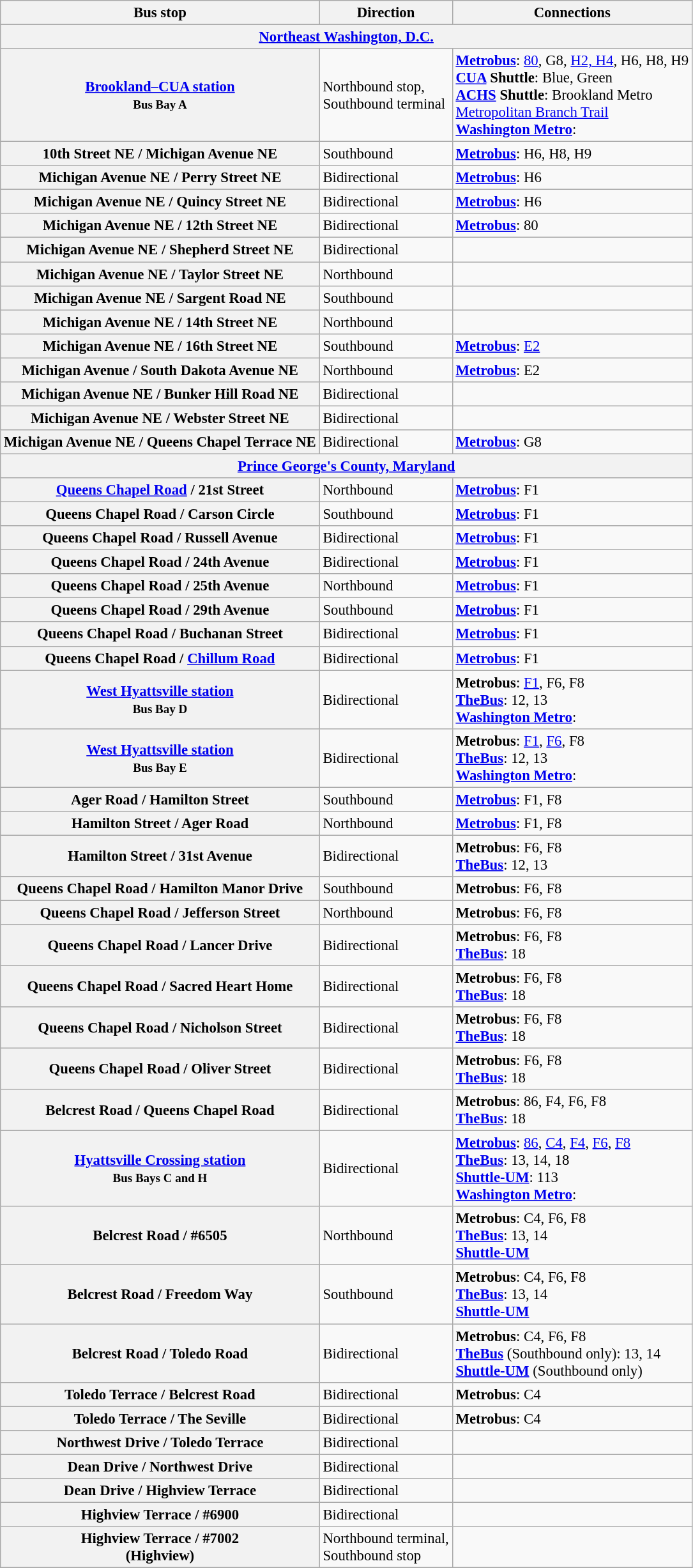<table class="wikitable collapsible collapsed" style="font-size: 95%;">
<tr>
<th>Bus stop</th>
<th>Direction</th>
<th>Connections</th>
</tr>
<tr>
<th colspan="5"><a href='#'>Northeast Washington, D.C.</a></th>
</tr>
<tr>
<th><a href='#'>Brookland–CUA station</a><br><small>Bus Bay A</small></th>
<td>Northbound stop,<br>Southbound terminal</td>
<td> <strong><a href='#'>Metrobus</a></strong>: <a href='#'>80</a>, G8, <a href='#'>H2, H4</a>, H6, H8, H9<br> <strong><a href='#'>CUA</a> Shuttle</strong>: Blue, Green<br> <strong><a href='#'>ACHS</a> Shuttle</strong>: Brookland Metro<br>  <a href='#'>Metropolitan Branch Trail</a><br> <strong><a href='#'>Washington Metro</a></strong>: </td>
</tr>
<tr>
<th>10th Street NE / Michigan Avenue NE</th>
<td>Southbound</td>
<td> <strong><a href='#'>Metrobus</a></strong>: H6, H8, H9</td>
</tr>
<tr>
<th>Michigan Avenue NE / Perry Street NE</th>
<td>Bidirectional</td>
<td> <strong><a href='#'>Metrobus</a></strong>: H6</td>
</tr>
<tr>
<th>Michigan Avenue NE / Quincy Street NE</th>
<td>Bidirectional</td>
<td> <strong><a href='#'>Metrobus</a></strong>: H6</td>
</tr>
<tr>
<th>Michigan Avenue NE / 12th Street NE</th>
<td>Bidirectional</td>
<td> <strong><a href='#'>Metrobus</a></strong>: 80</td>
</tr>
<tr>
<th>Michigan Avenue NE / Shepherd Street NE</th>
<td>Bidirectional</td>
<td></td>
</tr>
<tr>
<th>Michigan Avenue NE / Taylor Street NE</th>
<td>Northbound</td>
<td></td>
</tr>
<tr>
<th>Michigan Avenue NE / Sargent Road NE</th>
<td>Southbound</td>
<td></td>
</tr>
<tr>
<th>Michigan Avenue NE / 14th Street NE</th>
<td>Northbound</td>
<td></td>
</tr>
<tr>
<th>Michigan Avenue NE / 16th Street NE</th>
<td>Southbound</td>
<td> <strong><a href='#'>Metrobus</a></strong>: <a href='#'>E2</a></td>
</tr>
<tr>
<th>Michigan Avenue / South Dakota Avenue NE</th>
<td>Northbound</td>
<td> <strong><a href='#'>Metrobus</a></strong>: E2</td>
</tr>
<tr>
<th>Michigan Avenue NE / Bunker Hill Road NE</th>
<td>Bidirectional</td>
<td></td>
</tr>
<tr>
<th>Michigan Avenue NE / Webster Street NE</th>
<td>Bidirectional</td>
<td></td>
</tr>
<tr>
<th>Michigan Avenue NE / Queens Chapel Terrace NE</th>
<td>Bidirectional</td>
<td> <strong><a href='#'>Metrobus</a></strong>: G8</td>
</tr>
<tr>
<th colspan="5"><a href='#'>Prince George's County, Maryland</a></th>
</tr>
<tr>
<th><a href='#'>Queens Chapel Road</a> / 21st Street</th>
<td>Northbound</td>
<td> <strong><a href='#'>Metrobus</a></strong>: F1</td>
</tr>
<tr>
<th>Queens Chapel Road / Carson Circle</th>
<td>Southbound</td>
<td> <strong><a href='#'>Metrobus</a></strong>: F1</td>
</tr>
<tr>
<th>Queens Chapel Road / Russell Avenue</th>
<td>Bidirectional</td>
<td> <strong><a href='#'>Metrobus</a></strong>: F1</td>
</tr>
<tr>
<th>Queens Chapel Road / 24th Avenue</th>
<td>Bidirectional</td>
<td> <strong><a href='#'>Metrobus</a></strong>: F1</td>
</tr>
<tr>
<th>Queens Chapel Road / 25th Avenue</th>
<td>Northbound</td>
<td> <strong><a href='#'>Metrobus</a></strong>: F1</td>
</tr>
<tr>
<th>Queens Chapel Road / 29th Avenue</th>
<td>Southbound</td>
<td> <strong><a href='#'>Metrobus</a></strong>: F1</td>
</tr>
<tr>
<th>Queens Chapel Road / Buchanan Street</th>
<td>Bidirectional</td>
<td> <strong><a href='#'>Metrobus</a></strong>: F1</td>
</tr>
<tr>
<th>Queens Chapel Road / <a href='#'>Chillum Road</a></th>
<td>Bidirectional</td>
<td> <strong><a href='#'>Metrobus</a></strong>: F1</td>
</tr>
<tr>
<th><a href='#'>West Hyattsville station</a><br><small>Bus Bay D</small></th>
<td>Bidirectional</td>
<td> <strong>Metrobus</strong>: <a href='#'>F1</a>, F6, F8<br> <strong><a href='#'>TheBus</a></strong>:  12, 13<br> <strong><a href='#'>Washington Metro</a></strong>: </td>
</tr>
<tr>
<th><a href='#'>West Hyattsville station</a><br><small>Bus Bay E</small></th>
<td>Bidirectional</td>
<td> <strong>Metrobus</strong>: <a href='#'>F1</a>, <a href='#'>F6</a>, F8<br> <strong><a href='#'>TheBus</a></strong>:  12, 13<br> <strong><a href='#'>Washington Metro</a></strong>: </td>
</tr>
<tr>
<th>Ager Road / Hamilton Street</th>
<td>Southbound</td>
<td> <strong><a href='#'>Metrobus</a></strong>: F1, F8</td>
</tr>
<tr>
<th>Hamilton Street / Ager Road</th>
<td>Northbound</td>
<td> <strong><a href='#'>Metrobus</a></strong>: F1, F8</td>
</tr>
<tr>
<th>Hamilton Street / 31st Avenue</th>
<td>Bidirectional</td>
<td> <strong>Metrobus</strong>: F6, F8<br> <strong><a href='#'>TheBus</a></strong>:  12, 13</td>
</tr>
<tr>
<th>Queens Chapel Road / Hamilton Manor Drive</th>
<td>Southbound</td>
<td> <strong>Metrobus</strong>: F6, F8</td>
</tr>
<tr>
<th>Queens Chapel Road / Jefferson Street</th>
<td>Northbound</td>
<td> <strong>Metrobus</strong>: F6, F8</td>
</tr>
<tr>
<th>Queens Chapel Road / Lancer Drive</th>
<td>Bidirectional</td>
<td> <strong>Metrobus</strong>: F6, F8<br> <strong><a href='#'>TheBus</a></strong>:  18</td>
</tr>
<tr>
<th>Queens Chapel Road / Sacred Heart Home</th>
<td>Bidirectional</td>
<td> <strong>Metrobus</strong>: F6, F8<br> <strong><a href='#'>TheBus</a></strong>:  18</td>
</tr>
<tr>
<th>Queens Chapel Road / Nicholson Street</th>
<td>Bidirectional</td>
<td> <strong>Metrobus</strong>: F6, F8<br> <strong><a href='#'>TheBus</a></strong>:  18</td>
</tr>
<tr>
<th>Queens Chapel Road / Oliver Street</th>
<td>Bidirectional</td>
<td> <strong>Metrobus</strong>: F6, F8<br> <strong><a href='#'>TheBus</a></strong>:  18</td>
</tr>
<tr>
<th>Belcrest Road / Queens Chapel Road</th>
<td>Bidirectional</td>
<td> <strong>Metrobus</strong>: 86, F4, F6, F8<br> <strong><a href='#'>TheBus</a></strong>:  18</td>
</tr>
<tr>
<th><a href='#'>Hyattsville Crossing station</a><br><small>Bus Bays C and H</small></th>
<td>Bidirectional</td>
<td> <strong><a href='#'>Metrobus</a></strong>: <a href='#'>86</a>, <a href='#'>C4</a>, <a href='#'>F4</a>, <a href='#'>F6</a>, <a href='#'>F8</a><br>  <strong><a href='#'>TheBus</a></strong>: 13, 14, 18<br>  <strong><a href='#'>Shuttle-UM</a></strong>: 113<br> <strong><a href='#'>Washington Metro</a></strong>: </td>
</tr>
<tr>
<th>Belcrest Road / #6505</th>
<td>Northbound</td>
<td> <strong>Metrobus</strong>: C4, F6, F8<br> <strong><a href='#'>TheBus</a></strong>:  13, 14<br> <strong><a href='#'>Shuttle-UM</a></strong></td>
</tr>
<tr>
<th>Belcrest Road / Freedom Way</th>
<td>Southbound</td>
<td> <strong>Metrobus</strong>: C4, F6, F8<br> <strong><a href='#'>TheBus</a></strong>:  13, 14<br> <strong><a href='#'>Shuttle-UM</a></strong></td>
</tr>
<tr>
<th>Belcrest Road / Toledo Road</th>
<td>Bidirectional</td>
<td> <strong>Metrobus</strong>: C4, F6, F8<br> <strong><a href='#'>TheBus</a></strong> (Southbound only):  13, 14<br> <strong><a href='#'>Shuttle-UM</a></strong> (Southbound only)</td>
</tr>
<tr>
<th>Toledo Terrace / Belcrest Road</th>
<td>Bidirectional</td>
<td> <strong>Metrobus</strong>: C4</td>
</tr>
<tr>
<th>Toledo Terrace / The Seville</th>
<td>Bidirectional</td>
<td> <strong>Metrobus</strong>: C4</td>
</tr>
<tr>
<th>Northwest Drive / Toledo Terrace</th>
<td>Bidirectional</td>
<td></td>
</tr>
<tr>
<th>Dean Drive / Northwest Drive</th>
<td>Bidirectional</td>
<td></td>
</tr>
<tr>
<th>Dean Drive / Highview Terrace</th>
<td>Bidirectional</td>
<td></td>
</tr>
<tr>
<th>Highview Terrace / #6900</th>
<td>Bidirectional</td>
<td></td>
</tr>
<tr>
<th>Highview Terrace / #7002<br>(Highview)</th>
<td>Northbound terminal,<br>Southbound stop</td>
<td></td>
</tr>
<tr>
</tr>
</table>
